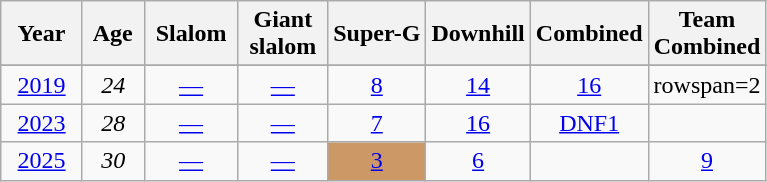<table class=wikitable style="text-align:center">
<tr>
<th>  Year  </th>
<th> Age </th>
<th> Slalom </th>
<th> Giant <br> slalom </th>
<th>Super-G</th>
<th>Downhill</th>
<th>Combined</th>
<th>Team<br>Combined</th>
</tr>
<tr>
</tr>
<tr>
<td><a href='#'>2019</a></td>
<td><em>24</em></td>
<td><a href='#'>—</a></td>
<td><a href='#'>—</a></td>
<td><a href='#'>8</a></td>
<td><a href='#'>14</a></td>
<td><a href='#'>16</a></td>
<td>rowspan=2</td>
</tr>
<tr>
<td><a href='#'>2023</a></td>
<td><em>28</em></td>
<td><a href='#'>—</a></td>
<td><a href='#'>—</a></td>
<td><a href='#'>7</a></td>
<td><a href='#'>16</a></td>
<td><a href='#'>DNF1</a></td>
</tr>
<tr>
<td><a href='#'>2025</a></td>
<td><em>30</em></td>
<td><a href='#'>—</a></td>
<td><a href='#'>—</a></td>
<td style="background:#c96;"><a href='#'>3</a></td>
<td><a href='#'>6</a></td>
<td></td>
<td><a href='#'>9</a></td>
</tr>
</table>
